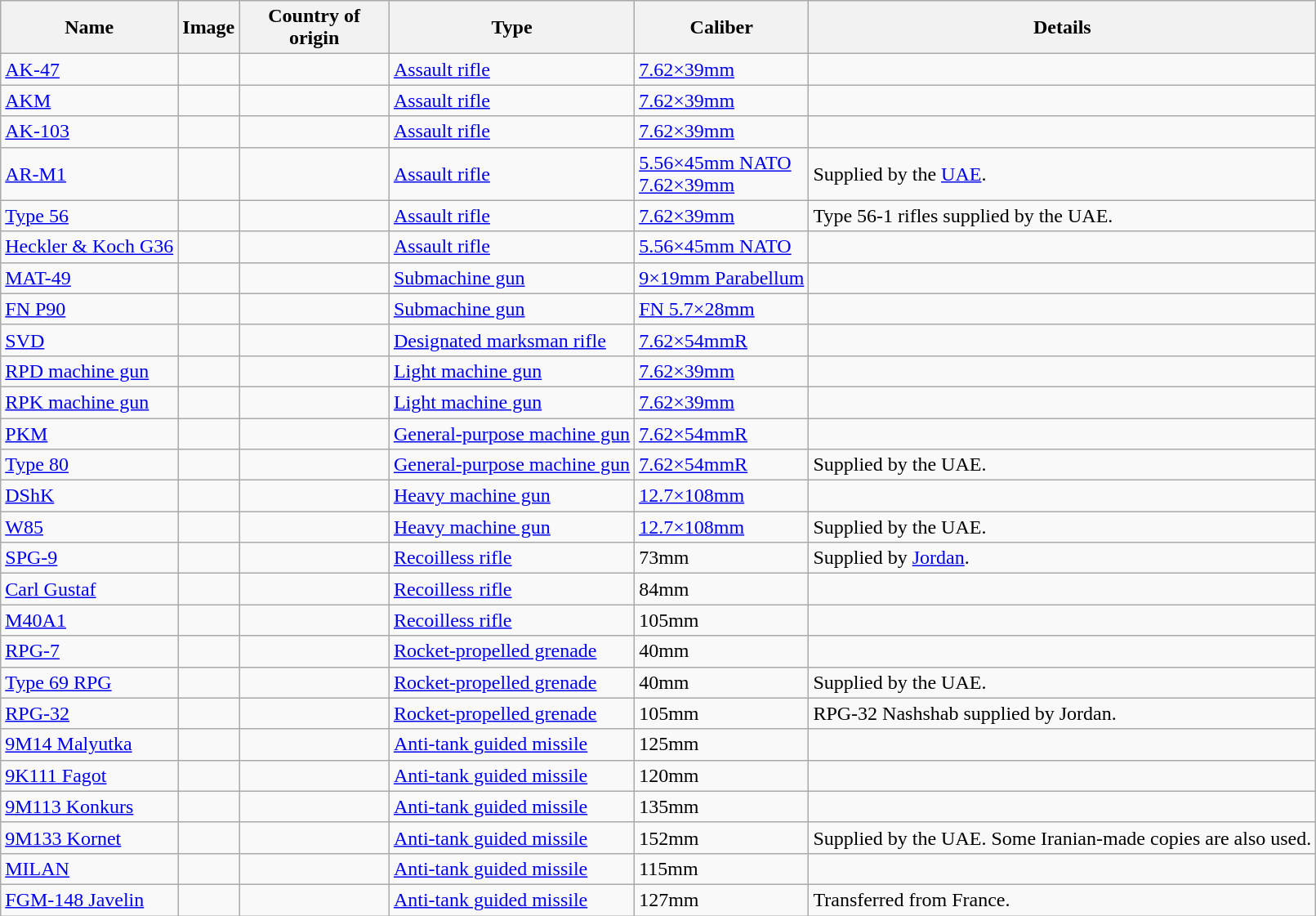<table class="wikitable sortable">
<tr>
<th>Name</th>
<th>Image</th>
<th style="width:115px;">Country of origin</th>
<th>Type</th>
<th>Caliber</th>
<th>Details</th>
</tr>
<tr>
<td><a href='#'>AK-47</a></td>
<td></td>
<td></td>
<td><a href='#'>Assault rifle</a></td>
<td><a href='#'>7.62×39mm</a></td>
<td></td>
</tr>
<tr>
<td><a href='#'>AKM</a></td>
<td></td>
<td></td>
<td><a href='#'>Assault rifle</a></td>
<td><a href='#'>7.62×39mm</a></td>
<td></td>
</tr>
<tr>
<td><a href='#'>AK-103</a></td>
<td></td>
<td></td>
<td><a href='#'>Assault rifle</a></td>
<td><a href='#'>7.62×39mm</a></td>
<td></td>
</tr>
<tr>
<td><a href='#'>AR-M1</a></td>
<td></td>
<td></td>
<td><a href='#'>Assault rifle</a></td>
<td><a href='#'>5.56×45mm NATO</a><br><a href='#'>7.62×39mm</a></td>
<td>Supplied by the <a href='#'>UAE</a>.</td>
</tr>
<tr>
<td><a href='#'>Type 56</a></td>
<td></td>
<td></td>
<td><a href='#'>Assault rifle</a></td>
<td><a href='#'>7.62×39mm</a></td>
<td>Type 56-1 rifles supplied by the UAE.</td>
</tr>
<tr>
<td><a href='#'>Heckler & Koch G36</a></td>
<td></td>
<td></td>
<td><a href='#'>Assault rifle</a></td>
<td><a href='#'>5.56×45mm NATO</a></td>
<td></td>
</tr>
<tr>
<td><a href='#'>MAT-49</a></td>
<td></td>
<td></td>
<td><a href='#'>Submachine gun</a></td>
<td><a href='#'>9×19mm Parabellum</a></td>
<td></td>
</tr>
<tr>
<td><a href='#'>FN P90</a></td>
<td></td>
<td></td>
<td><a href='#'>Submachine gun</a></td>
<td><a href='#'>FN 5.7×28mm</a></td>
<td></td>
</tr>
<tr>
<td><a href='#'>SVD</a></td>
<td></td>
<td></td>
<td><a href='#'>Designated marksman rifle</a></td>
<td><a href='#'>7.62×54mmR</a></td>
<td></td>
</tr>
<tr>
<td><a href='#'>RPD machine gun</a></td>
<td></td>
<td></td>
<td><a href='#'>Light machine gun</a></td>
<td><a href='#'>7.62×39mm</a></td>
<td></td>
</tr>
<tr>
<td><a href='#'>RPK machine gun</a></td>
<td></td>
<td></td>
<td><a href='#'>Light machine gun</a></td>
<td><a href='#'>7.62×39mm</a></td>
<td></td>
</tr>
<tr>
<td><a href='#'>PKM</a></td>
<td></td>
<td></td>
<td><a href='#'>General-purpose machine gun</a></td>
<td><a href='#'>7.62×54mmR</a></td>
<td></td>
</tr>
<tr>
<td><a href='#'>Type 80</a></td>
<td></td>
<td></td>
<td><a href='#'>General-purpose machine gun</a></td>
<td><a href='#'>7.62×54mmR</a></td>
<td>Supplied by the UAE.</td>
</tr>
<tr>
<td><a href='#'>DShK</a></td>
<td></td>
<td></td>
<td><a href='#'>Heavy machine gun</a></td>
<td><a href='#'>12.7×108mm</a></td>
<td></td>
</tr>
<tr>
<td><a href='#'>W85</a></td>
<td></td>
<td></td>
<td><a href='#'>Heavy machine gun</a></td>
<td><a href='#'>12.7×108mm</a></td>
<td>Supplied by the UAE.</td>
</tr>
<tr>
<td><a href='#'>SPG-9</a></td>
<td></td>
<td></td>
<td><a href='#'>Recoilless rifle</a></td>
<td>73mm</td>
<td>Supplied by <a href='#'>Jordan</a>.</td>
</tr>
<tr>
<td><a href='#'>Carl Gustaf</a></td>
<td></td>
<td></td>
<td><a href='#'>Recoilless rifle</a></td>
<td>84mm</td>
<td></td>
</tr>
<tr>
<td><a href='#'>M40A1</a></td>
<td></td>
<td></td>
<td><a href='#'>Recoilless rifle</a></td>
<td>105mm</td>
<td></td>
</tr>
<tr>
<td><a href='#'>RPG-7</a></td>
<td></td>
<td></td>
<td><a href='#'>Rocket-propelled grenade</a></td>
<td>40mm</td>
<td></td>
</tr>
<tr>
<td><a href='#'>Type 69 RPG</a></td>
<td></td>
<td></td>
<td><a href='#'>Rocket-propelled grenade</a></td>
<td>40mm</td>
<td>Supplied by the UAE.</td>
</tr>
<tr>
<td><a href='#'>RPG-32</a></td>
<td></td>
<td><br></td>
<td><a href='#'>Rocket-propelled grenade</a></td>
<td>105mm</td>
<td>RPG-32 Nashshab supplied by Jordan.</td>
</tr>
<tr>
<td><a href='#'>9M14 Malyutka</a></td>
<td></td>
<td></td>
<td><a href='#'>Anti-tank guided missile</a></td>
<td>125mm</td>
<td></td>
</tr>
<tr>
<td><a href='#'>9K111 Fagot</a></td>
<td></td>
<td></td>
<td><a href='#'>Anti-tank guided missile</a></td>
<td>120mm</td>
<td></td>
</tr>
<tr>
<td><a href='#'>9M113 Konkurs</a></td>
<td></td>
<td></td>
<td><a href='#'>Anti-tank guided missile</a></td>
<td>135mm</td>
<td></td>
</tr>
<tr>
<td><a href='#'>9M133 Kornet</a></td>
<td></td>
<td></td>
<td><a href='#'>Anti-tank guided missile</a></td>
<td>152mm</td>
<td>Supplied by the UAE. Some Iranian-made copies are also used.</td>
</tr>
<tr>
<td><a href='#'>MILAN</a></td>
<td></td>
<td><br></td>
<td><a href='#'>Anti-tank guided missile</a></td>
<td>115mm</td>
<td></td>
</tr>
<tr>
<td><a href='#'>FGM-148 Javelin</a></td>
<td></td>
<td></td>
<td><a href='#'>Anti-tank guided missile</a></td>
<td>127mm</td>
<td>Transferred from France.</td>
</tr>
</table>
